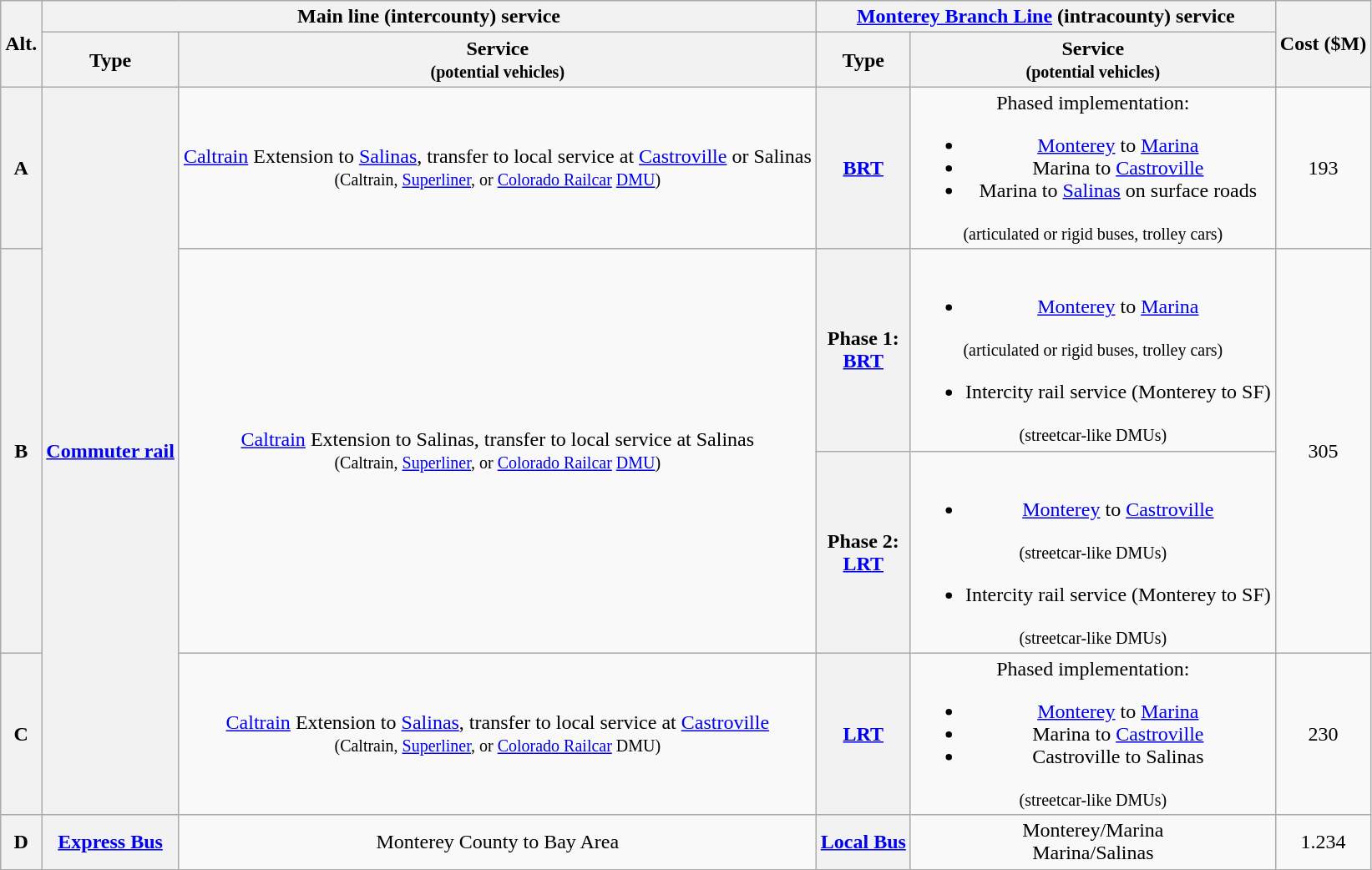<table class=wikitable style="font-size:100%;text-align:center;">
<tr>
<th rowspan=2>Alt.</th>
<th colspan=2>Main line (intercounty) service</th>
<th colspan=2><a href='#'>Monterey Branch Line</a> (intracounty) service</th>
<th rowspan=2>Cost ($M)</th>
</tr>
<tr>
<th>Type</th>
<th>Service<br><small>(potential vehicles)</small></th>
<th>Type</th>
<th>Service<br><small>(potential vehicles)</small></th>
</tr>
<tr>
<th>A</th>
<th rowspan=4><a href='#'>Commuter rail</a></th>
<td rowspan=1><a href='#'>Caltrain</a> Extension to <a href='#'>Salinas</a>, transfer to local service at <a href='#'>Castroville</a> or Salinas<br><small>(Caltrain, <a href='#'>Superliner</a>, or <a href='#'>Colorado Railcar</a> <a href='#'>DMU</a>)</small></td>
<th><a href='#'>BRT</a></th>
<td>Phased implementation:<br><ul><li><a href='#'>Monterey</a> to <a href='#'>Marina</a></li><li>Marina to <a href='#'>Castroville</a></li><li>Marina to <a href='#'>Salinas</a> on surface roads</li></ul><small>(articulated or rigid buses, trolley cars)</small></td>
<td>193</td>
</tr>
<tr>
<th rowspan=2>B</th>
<td rowspan=2><a href='#'>Caltrain</a> Extension to Salinas, transfer to local service at Salinas<br><small>(Caltrain, <a href='#'>Superliner</a>, or <a href='#'>Colorado Railcar</a> <a href='#'>DMU</a>)</small></td>
<th>Phase 1:<br><a href='#'>BRT</a></th>
<td><br><ul><li><a href='#'>Monterey</a> to <a href='#'>Marina</a></li></ul><small>(articulated or rigid buses, trolley cars)</small><ul><li>Intercity rail service (Monterey to SF)</li></ul><small>(streetcar-like DMUs)</small></td>
<td rowspan=2>305</td>
</tr>
<tr>
<th>Phase 2:<br><a href='#'>LRT</a></th>
<td><br><ul><li><a href='#'>Monterey</a> to <a href='#'>Castroville</a></li></ul><small>(streetcar-like DMUs)</small><ul><li>Intercity rail service (Monterey to SF)</li></ul><small>(streetcar-like DMUs)</small></td>
</tr>
<tr>
<th>C</th>
<td rowspan=1><a href='#'>Caltrain</a> Extension to <a href='#'>Salinas</a>, transfer to local service at <a href='#'>Castroville</a><br><small>(Caltrain, <a href='#'>Superliner</a>, or <a href='#'>Colorado Railcar</a> DMU)</small></td>
<th><a href='#'>LRT</a></th>
<td>Phased implementation:<br><ul><li><a href='#'>Monterey</a> to <a href='#'>Marina</a></li><li>Marina to <a href='#'>Castroville</a></li><li>Castroville to Salinas</li></ul><small>(streetcar-like DMUs)</small></td>
<td>230</td>
</tr>
<tr>
<th>D</th>
<th><a href='#'>Express Bus</a></th>
<td>Monterey County to Bay Area</td>
<th><a href='#'>Local Bus</a></th>
<td>Monterey/Marina<br>Marina/Salinas</td>
<td>1.234</td>
</tr>
</table>
